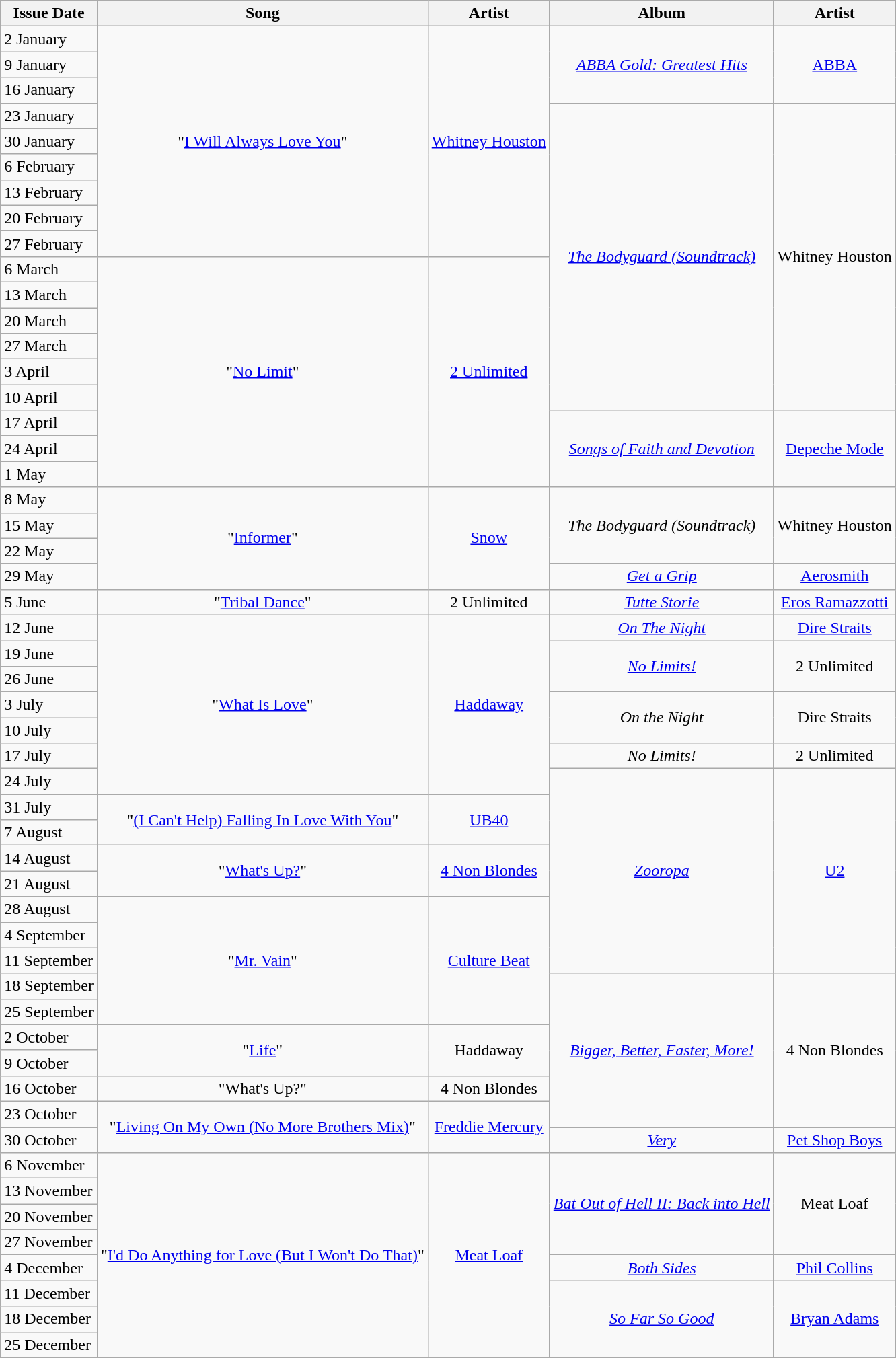<table class="wikitable">
<tr>
<th>Issue Date</th>
<th>Song</th>
<th>Artist</th>
<th>Album</th>
<th>Artist</th>
</tr>
<tr>
<td>2 January</td>
<td rowspan="9" align="center">"<a href='#'>I Will Always Love You</a>"</td>
<td rowspan="9" align="center"><a href='#'>Whitney Houston</a></td>
<td rowspan="3" align="center"><em><a href='#'>ABBA Gold: Greatest Hits</a></em></td>
<td rowspan="3" align="center"><a href='#'>ABBA</a></td>
</tr>
<tr>
<td>9 January</td>
</tr>
<tr>
<td>16 January</td>
</tr>
<tr>
<td>23 January</td>
<td rowspan="12" align="center"><em><a href='#'>The Bodyguard (Soundtrack)</a></em></td>
<td rowspan="12" align="center">Whitney Houston</td>
</tr>
<tr>
<td>30 January</td>
</tr>
<tr>
<td>6 February</td>
</tr>
<tr>
<td>13 February</td>
</tr>
<tr>
<td>20 February</td>
</tr>
<tr>
<td>27 February</td>
</tr>
<tr>
<td>6 March</td>
<td rowspan="9" align="center">"<a href='#'>No Limit</a>"</td>
<td rowspan="9" align="center"><a href='#'>2 Unlimited</a></td>
</tr>
<tr>
<td>13 March</td>
</tr>
<tr>
<td>20 March</td>
</tr>
<tr>
<td>27 March</td>
</tr>
<tr>
<td>3 April</td>
</tr>
<tr>
<td>10 April</td>
</tr>
<tr>
<td>17 April</td>
<td rowspan="3" align="center"><em><a href='#'>Songs of Faith and Devotion</a></em></td>
<td rowspan="3" align="center"><a href='#'>Depeche Mode</a></td>
</tr>
<tr>
<td>24 April</td>
</tr>
<tr>
<td>1 May</td>
</tr>
<tr>
<td>8 May</td>
<td rowspan="4" align="center">"<a href='#'>Informer</a>"</td>
<td rowspan="4" align="center"><a href='#'>Snow</a></td>
<td rowspan="3" align="center"><em>The Bodyguard (Soundtrack)</em></td>
<td rowspan="3" align="center">Whitney Houston</td>
</tr>
<tr>
<td>15 May</td>
</tr>
<tr>
<td>22 May</td>
</tr>
<tr>
<td>29 May</td>
<td align="center"><em><a href='#'>Get a Grip</a></em></td>
<td align="center"><a href='#'>Aerosmith</a></td>
</tr>
<tr>
<td>5 June</td>
<td align="center">"<a href='#'>Tribal Dance</a>"</td>
<td align="center">2 Unlimited</td>
<td align="center"><em><a href='#'>Tutte Storie</a></em></td>
<td align="center"><a href='#'>Eros Ramazzotti</a></td>
</tr>
<tr>
<td>12 June</td>
<td rowspan="7" align="center">"<a href='#'>What Is Love</a>"</td>
<td rowspan="7" align="center"><a href='#'>Haddaway</a></td>
<td align="center"><em><a href='#'>On The Night</a></em></td>
<td align="center"><a href='#'>Dire Straits</a></td>
</tr>
<tr>
<td>19 June</td>
<td rowspan="2" align="center"><em><a href='#'>No Limits!</a></em></td>
<td rowspan="2" align="center">2 Unlimited</td>
</tr>
<tr>
<td>26 June</td>
</tr>
<tr>
<td>3 July</td>
<td rowspan="2" align="center"><em>On the Night</em></td>
<td rowspan="2" align="center">Dire Straits</td>
</tr>
<tr>
<td>10 July</td>
</tr>
<tr>
<td>17 July</td>
<td align="center"><em>No Limits!</em></td>
<td align="center">2 Unlimited</td>
</tr>
<tr>
<td>24 July</td>
<td rowspan="8" align="center"><em><a href='#'>Zooropa</a></em></td>
<td rowspan="8" align="center"><a href='#'>U2</a></td>
</tr>
<tr>
<td>31 July</td>
<td rowspan="2" align="center">"<a href='#'>(I Can't Help) Falling In Love With You</a>"</td>
<td rowspan="2" align="center"><a href='#'>UB40</a></td>
</tr>
<tr>
<td>7 August</td>
</tr>
<tr>
<td>14 August</td>
<td rowspan="2" align="center">"<a href='#'>What's Up?</a>"</td>
<td rowspan="2" align="center"><a href='#'>4 Non Blondes</a></td>
</tr>
<tr>
<td>21 August</td>
</tr>
<tr>
<td>28 August</td>
<td rowspan="5" align="center">"<a href='#'>Mr. Vain</a>"</td>
<td rowspan="5" align="center"><a href='#'>Culture Beat</a></td>
</tr>
<tr>
<td>4 September</td>
</tr>
<tr>
<td>11 September</td>
</tr>
<tr>
<td>18 September</td>
<td rowspan="6" align="center"><em><a href='#'>Bigger, Better, Faster, More!</a></em></td>
<td rowspan="6" align="center">4 Non Blondes</td>
</tr>
<tr>
<td>25 September</td>
</tr>
<tr>
<td>2 October</td>
<td rowspan="2" align="center">"<a href='#'>Life</a>"</td>
<td rowspan="2" align="center">Haddaway</td>
</tr>
<tr>
<td>9 October</td>
</tr>
<tr>
<td>16 October</td>
<td align="center">"What's Up?"</td>
<td align="center">4 Non Blondes</td>
</tr>
<tr>
<td>23 October</td>
<td rowspan="2" align="center">"<a href='#'>Living On My Own (No More Brothers Mix)</a>"</td>
<td rowspan="2" align="center"><a href='#'>Freddie Mercury</a></td>
</tr>
<tr>
<td>30 October</td>
<td align="center"><em><a href='#'>Very</a></em></td>
<td align="center"><a href='#'>Pet Shop Boys</a></td>
</tr>
<tr>
<td>6 November</td>
<td rowspan="8" align="center">"<a href='#'>I'd Do Anything for Love (But I Won't Do That)</a>"</td>
<td rowspan="8" align="center"><a href='#'>Meat Loaf</a></td>
<td rowspan="4" align="center"><em><a href='#'>Bat Out of Hell II: Back into Hell</a></em></td>
<td rowspan="4" align="center">Meat Loaf</td>
</tr>
<tr>
<td>13 November</td>
</tr>
<tr>
<td>20 November</td>
</tr>
<tr>
<td>27 November</td>
</tr>
<tr>
<td>4 December</td>
<td align="center"><em><a href='#'>Both Sides</a></em></td>
<td align="center"><a href='#'>Phil Collins</a></td>
</tr>
<tr>
<td>11 December</td>
<td rowspan="3" align="center"><em><a href='#'>So Far So Good</a></em></td>
<td rowspan="3" align="center"><a href='#'>Bryan Adams</a></td>
</tr>
<tr>
<td>18 December</td>
</tr>
<tr>
<td>25 December</td>
</tr>
<tr>
</tr>
</table>
